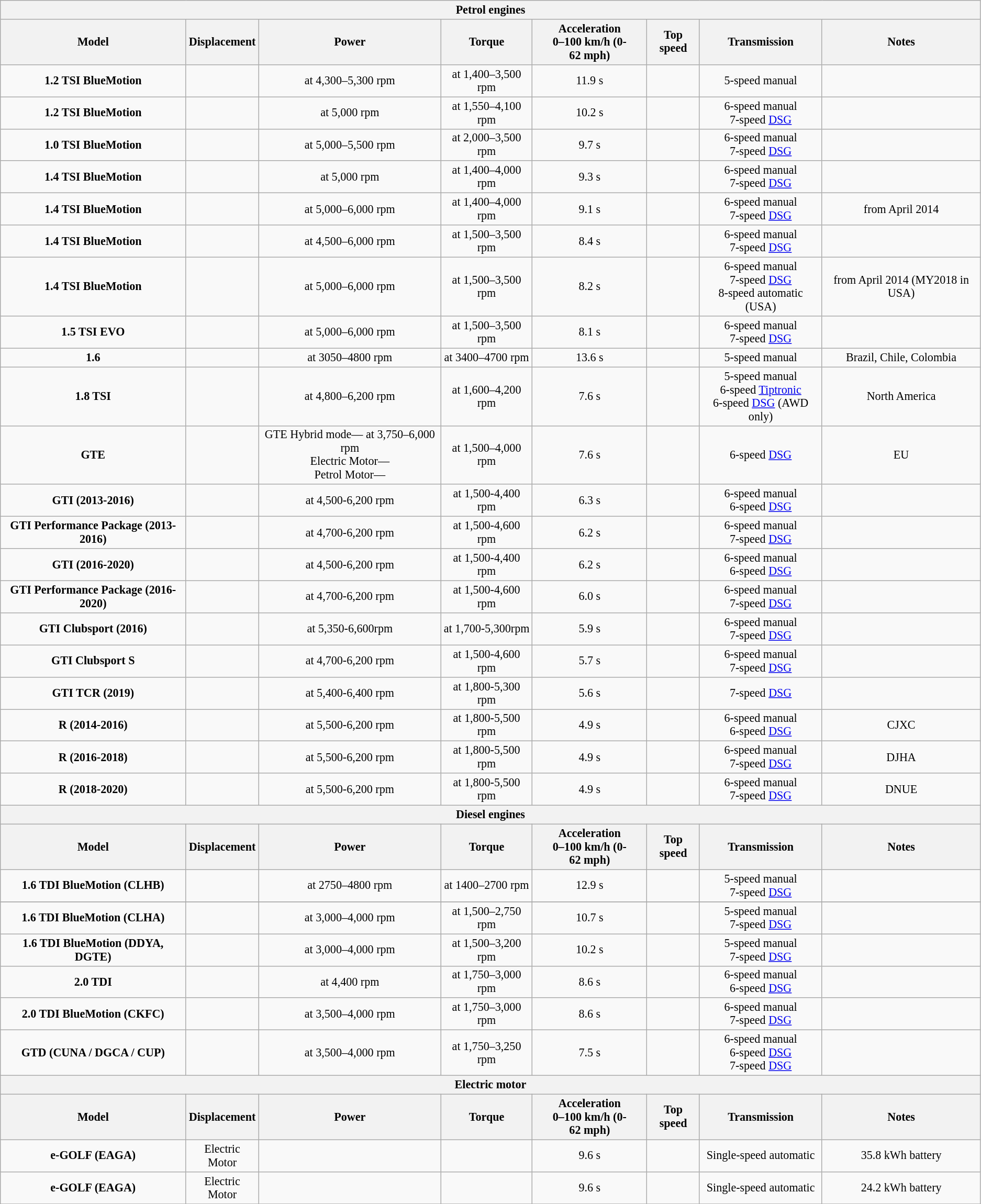<table class="wikitable" style="text-align:center; font-size:92%;">
<tr>
<th colspan=8>Petrol engines</th>
</tr>
<tr>
<th>Model</th>
<th>Displacement</th>
<th>Power</th>
<th>Torque</th>
<th>Acceleration<br>0–100 km/h (0-62 mph)</th>
<th>Top speed</th>
<th>Transmission</th>
<th>Notes</th>
</tr>
<tr>
<td><strong>1.2 TSI BlueMotion</strong></td>
<td></td>
<td> at 4,300–5,300 rpm</td>
<td> at 1,400–3,500 rpm</td>
<td>11.9 s</td>
<td></td>
<td>5-speed manual</td>
<td></td>
</tr>
<tr>
<td><strong>1.2 TSI BlueMotion</strong></td>
<td></td>
<td> at 5,000 rpm</td>
<td> at 1,550–4,100 rpm</td>
<td>10.2 s</td>
<td></td>
<td>6-speed manual<br>7-speed <a href='#'>DSG</a></td>
<td></td>
</tr>
<tr>
<td><strong>1.0 TSI BlueMotion</strong></td>
<td></td>
<td> at 5,000–5,500 rpm</td>
<td> at 2,000–3,500 rpm</td>
<td>9.7 s</td>
<td></td>
<td>6-speed manual<br>7-speed <a href='#'>DSG</a></td>
<td></td>
</tr>
<tr>
<td><strong>1.4 TSI BlueMotion</strong></td>
<td></td>
<td> at 5,000 rpm</td>
<td> at 1,400–4,000 rpm</td>
<td>9.3 s</td>
<td></td>
<td>6-speed manual<br>7-speed <a href='#'>DSG</a></td>
<td></td>
</tr>
<tr>
<td><strong>1.4 TSI BlueMotion</strong></td>
<td></td>
<td> at 5,000–6,000 rpm</td>
<td> at 1,400–4,000 rpm</td>
<td>9.1 s</td>
<td></td>
<td>6-speed manual<br>7-speed <a href='#'>DSG</a></td>
<td>from April 2014</td>
</tr>
<tr>
<td><strong>1.4 TSI BlueMotion</strong></td>
<td></td>
<td> at 4,500–6,000 rpm</td>
<td> at 1,500–3,500 rpm</td>
<td>8.4 s</td>
<td></td>
<td>6-speed manual<br>7-speed <a href='#'>DSG</a></td>
<td></td>
</tr>
<tr>
<td><strong>1.4 TSI BlueMotion</strong></td>
<td></td>
<td> at 5,000–6,000 rpm</td>
<td> at 1,500–3,500 rpm</td>
<td>8.2 s</td>
<td></td>
<td>6-speed manual<br>7-speed <a href='#'>DSG</a><br>8-speed automatic (USA)</td>
<td>from April 2014 (MY2018 in USA)</td>
</tr>
<tr>
<td><strong>1.5 TSI EVO</strong></td>
<td></td>
<td> at 5,000–6,000 rpm</td>
<td> at 1,500–3,500 rpm</td>
<td>8.1 s</td>
<td></td>
<td>6-speed manual<br>7-speed <a href='#'>DSG</a></td>
<td></td>
</tr>
<tr>
<td><strong>1.6</strong></td>
<td></td>
<td> at 3050–4800 rpm</td>
<td> at 3400–4700 rpm</td>
<td>13.6 s</td>
<td></td>
<td>5-speed manual<br></td>
<td>Brazil, Chile, Colombia</td>
</tr>
<tr>
<td><strong>1.8 TSI</strong></td>
<td></td>
<td> at 4,800–6,200 rpm</td>
<td> at 1,600–4,200 rpm</td>
<td>7.6 s</td>
<td></td>
<td>5-speed manual<br>6-speed <a href='#'>Tiptronic</a><br>6-speed <a href='#'>DSG</a> (AWD only)</td>
<td>North America</td>
</tr>
<tr>
<td><strong>GTE</strong></td>
<td></td>
<td>GTE Hybrid mode— at 3,750–6,000 rpm <br> Electric Motor— <br> Petrol Motor—</td>
<td> at 1,500–4,000 rpm</td>
<td>7.6 s</td>
<td></td>
<td>6-speed <a href='#'>DSG</a><br></td>
<td>EU</td>
</tr>
<tr>
<td><strong>GTI (2013-2016)</strong></td>
<td></td>
<td> at 4,500-6,200 rpm</td>
<td> at 1,500-4,400 rpm</td>
<td>6.3 s</td>
<td></td>
<td>6-speed manual<br>6-speed <a href='#'>DSG</a></td>
<td></td>
</tr>
<tr>
<td><strong>GTI Performance Package (2013-2016)</strong></td>
<td></td>
<td> at 4,700-6,200 rpm</td>
<td> at 1,500-4,600 rpm</td>
<td>6.2 s</td>
<td></td>
<td>6-speed manual<br>7-speed <a href='#'>DSG</a></td>
<td></td>
</tr>
<tr>
<td><strong>GTI (2016-2020)</strong></td>
<td></td>
<td> at 4,500-6,200 rpm</td>
<td> at 1,500-4,400 rpm</td>
<td>6.2 s</td>
<td></td>
<td>6-speed manual<br>6-speed <a href='#'>DSG</a></td>
<td></td>
</tr>
<tr>
<td><strong>GTI Performance Package (2016-2020)</strong></td>
<td></td>
<td> at 4,700-6,200 rpm</td>
<td> at 1,500-4,600 rpm</td>
<td>6.0 s</td>
<td></td>
<td>6-speed manual<br>7-speed <a href='#'>DSG</a></td>
<td></td>
</tr>
<tr>
<td><strong>GTI Clubsport (2016)</strong></td>
<td></td>
<td> at 5,350-6,600rpm</td>
<td> at 1,700-5,300rpm</td>
<td>5.9 s</td>
<td></td>
<td>6-speed manual<br>7-speed <a href='#'>DSG</a></td>
<td></td>
</tr>
<tr>
<td><strong>GTI Clubsport S</strong></td>
<td></td>
<td> at 4,700-6,200 rpm</td>
<td> at 1,500-4,600 rpm</td>
<td>5.7 s</td>
<td></td>
<td>6-speed manual<br>7-speed <a href='#'>DSG</a></td>
<td></td>
</tr>
<tr>
<td><strong>GTI TCR (2019)</strong></td>
<td></td>
<td> at 5,400-6,400 rpm</td>
<td> at 1,800-5,300 rpm</td>
<td>5.6 s</td>
<td></td>
<td>7-speed <a href='#'>DSG</a></td>
<td></td>
</tr>
<tr>
<td><strong>R (2014-2016)</strong></td>
<td></td>
<td> at 5,500-6,200 rpm</td>
<td> at 1,800-5,500 rpm</td>
<td>4.9 s</td>
<td></td>
<td>6-speed manual<br>6-speed <a href='#'>DSG</a></td>
<td>CJXC</td>
</tr>
<tr>
<td><strong>R (2016-2018)</strong></td>
<td></td>
<td> at 5,500-6,200 rpm</td>
<td> at 1,800-5,500 rpm</td>
<td>4.9 s</td>
<td></td>
<td>6-speed manual<br>7-speed <a href='#'>DSG</a></td>
<td>DJHA</td>
</tr>
<tr>
<td><strong>R (2018-2020)</strong></td>
<td></td>
<td> at 5,500-6,200 rpm</td>
<td> at 1,800-5,500 rpm</td>
<td>4.9 s</td>
<td></td>
<td>6-speed manual<br>7-speed <a href='#'>DSG</a></td>
<td>DNUE</td>
</tr>
<tr>
<th colspan=8>Diesel engines</th>
</tr>
<tr>
<th>Model</th>
<th>Displacement</th>
<th>Power</th>
<th>Torque</th>
<th>Acceleration<br>0–100 km/h (0-62 mph)</th>
<th>Top speed</th>
<th>Transmission</th>
<th>Notes</th>
</tr>
<tr>
<td><strong>1.6 TDI BlueMotion (CLHB)</strong></td>
<td></td>
<td> at 2750–4800 rpm</td>
<td> at 1400–2700 rpm</td>
<td>12.9 s</td>
<td></td>
<td>5-speed manual<br>7-speed <a href='#'>DSG</a></td>
<td></td>
</tr>
<tr>
</tr>
<tr>
<td><strong>1.6 TDI BlueMotion (CLHA)</strong></td>
<td></td>
<td> at 3,000–4,000 rpm</td>
<td> at 1,500–2,750 rpm</td>
<td>10.7 s</td>
<td></td>
<td>5-speed manual<br>7-speed <a href='#'>DSG</a></td>
<td></td>
</tr>
<tr>
<td><strong>1.6 TDI BlueMotion (DDYA, DGTE)</strong></td>
<td></td>
<td> at 3,000–4,000 rpm</td>
<td> at 1,500–3,200 rpm</td>
<td>10.2 s</td>
<td></td>
<td>5-speed manual<br>7-speed <a href='#'>DSG</a></td>
<td></td>
</tr>
<tr>
<td><strong>2.0 TDI</strong></td>
<td></td>
<td> at 4,400 rpm</td>
<td> at 1,750–3,000 rpm</td>
<td>8.6 s</td>
<td></td>
<td>6-speed manual<br>6-speed <a href='#'>DSG</a></td>
<td></td>
</tr>
<tr>
<td><strong>2.0 TDI BlueMotion (CKFC)</strong></td>
<td></td>
<td> at 3,500–4,000 rpm</td>
<td> at 1,750–3,000 rpm</td>
<td>8.6 s</td>
<td></td>
<td>6-speed manual<br>7-speed <a href='#'>DSG</a></td>
<td></td>
</tr>
<tr>
<td><strong>GTD (CUNA / DGCA / CUP)</strong></td>
<td></td>
<td> at 3,500–4,000 rpm</td>
<td> at 1,750–3,250 rpm</td>
<td>7.5 s</td>
<td></td>
<td>6-speed manual<br>6-speed <a href='#'>DSG</a><br>7-speed <a href='#'>DSG</a></td>
<td></td>
</tr>
<tr>
<th colspan=8>Electric motor</th>
</tr>
<tr>
<th>Model</th>
<th>Displacement</th>
<th>Power</th>
<th>Torque</th>
<th>Acceleration<br>0–100 km/h (0-62 mph)</th>
<th>Top speed</th>
<th>Transmission</th>
<th>Notes</th>
</tr>
<tr>
<td><strong>e-GOLF (EAGA)</strong></td>
<td>Electric Motor</td>
<td></td>
<td></td>
<td>9.6 s</td>
<td></td>
<td>Single-speed automatic</td>
<td>35.8 kWh battery</td>
</tr>
<tr>
<td><strong>e-GOLF (EAGA)</strong></td>
<td>Electric Motor</td>
<td></td>
<td></td>
<td>9.6 s</td>
<td></td>
<td>Single-speed automatic</td>
<td>24.2 kWh battery</td>
</tr>
<tr>
</tr>
</table>
